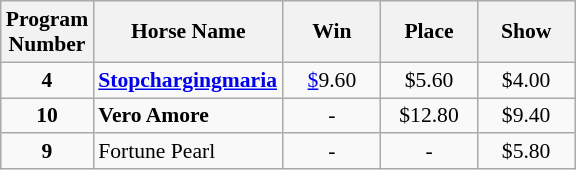<table class="wikitable sortable" style="font-size:90%">
<tr>
<th width="48px">Program <br> Number</th>
<th width="120px">Horse Name <br></th>
<th width="58px">Win <br></th>
<th width="58px">Place <br></th>
<th width="58px">Show</th>
</tr>
<tr>
<td align=center><strong>4</strong></td>
<td><strong><a href='#'>Stopchargingmaria</a></strong></td>
<td align=center><a href='#'>$</a>9.60</td>
<td align=center>$5.60</td>
<td align=center>$4.00</td>
</tr>
<tr>
<td align=center><strong>10</strong></td>
<td><strong>Vero Amore</strong></td>
<td align=center>-</td>
<td align=center>$12.80</td>
<td align=center>$9.40</td>
</tr>
<tr>
<td align=center><strong>9</strong></td>
<td>Fortune Pearl</td>
<td align=center>-</td>
<td align=center>-</td>
<td align=center>$5.80</td>
</tr>
</table>
